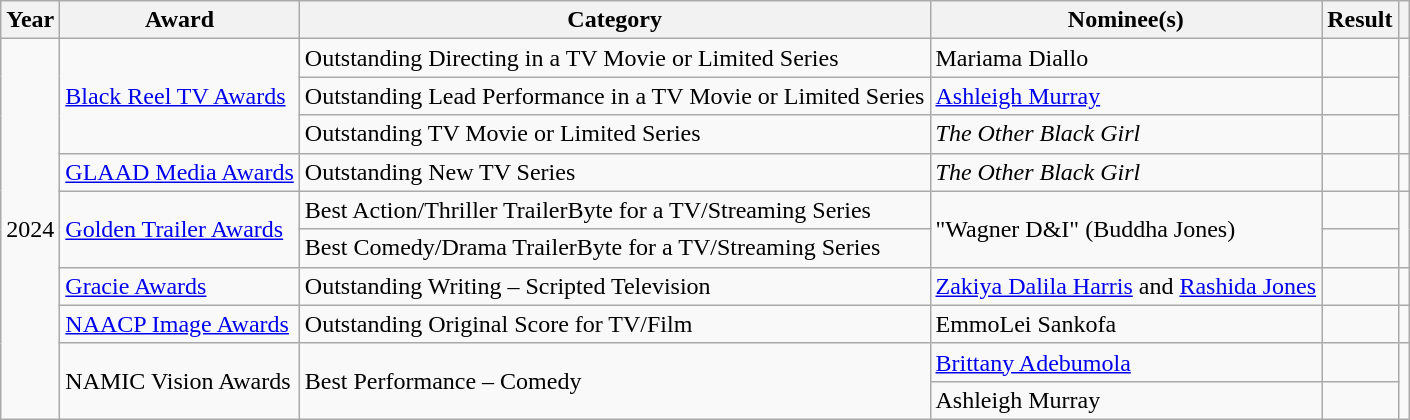<table class="wikitable sortable">
<tr>
<th scope="col">Year</th>
<th scope="col">Award</th>
<th scope="col">Category</th>
<th scope="col">Nominee(s)</th>
<th scope="col">Result</th>
<th scope="col" class="unsortable"></th>
</tr>
<tr>
<td rowspan="10">2024</td>
<td rowspan="3"><a href='#'>Black Reel TV Awards</a></td>
<td>Outstanding Directing in a TV Movie or Limited Series</td>
<td>Mariama Diallo </td>
<td></td>
<td align="center" rowspan="3"></td>
</tr>
<tr>
<td>Outstanding Lead Performance in a TV Movie or Limited Series</td>
<td><a href='#'>Ashleigh Murray</a></td>
<td></td>
</tr>
<tr>
<td>Outstanding TV Movie or Limited Series</td>
<td><em>The Other Black Girl</em></td>
<td></td>
</tr>
<tr>
<td><a href='#'>GLAAD Media Awards</a></td>
<td>Outstanding New TV Series</td>
<td><em>The Other Black Girl</em></td>
<td></td>
<td align="center"></td>
</tr>
<tr>
<td rowspan="2"><a href='#'>Golden Trailer Awards</a></td>
<td>Best Action/Thriller TrailerByte for a TV/Streaming Series</td>
<td rowspan="2">"Wagner D&I" (Buddha Jones)</td>
<td></td>
<td align="center" rowspan="2"></td>
</tr>
<tr>
<td>Best Comedy/Drama TrailerByte for a TV/Streaming Series</td>
<td></td>
</tr>
<tr>
<td><a href='#'>Gracie Awards</a></td>
<td>Outstanding Writing – Scripted Television</td>
<td><a href='#'>Zakiya Dalila Harris</a> and <a href='#'>Rashida Jones</a></td>
<td></td>
<td align="center"></td>
</tr>
<tr>
<td><a href='#'>NAACP Image Awards</a></td>
<td>Outstanding Original Score for TV/Film</td>
<td>EmmoLei Sankofa</td>
<td></td>
<td align="center"></td>
</tr>
<tr>
<td rowspan="2">NAMIC Vision Awards</td>
<td rowspan="2">Best Performance – Comedy</td>
<td><a href='#'>Brittany Adebumola</a></td>
<td></td>
<td align="center" rowspan="2"><br></td>
</tr>
<tr>
<td>Ashleigh Murray</td>
<td></td>
</tr>
</table>
